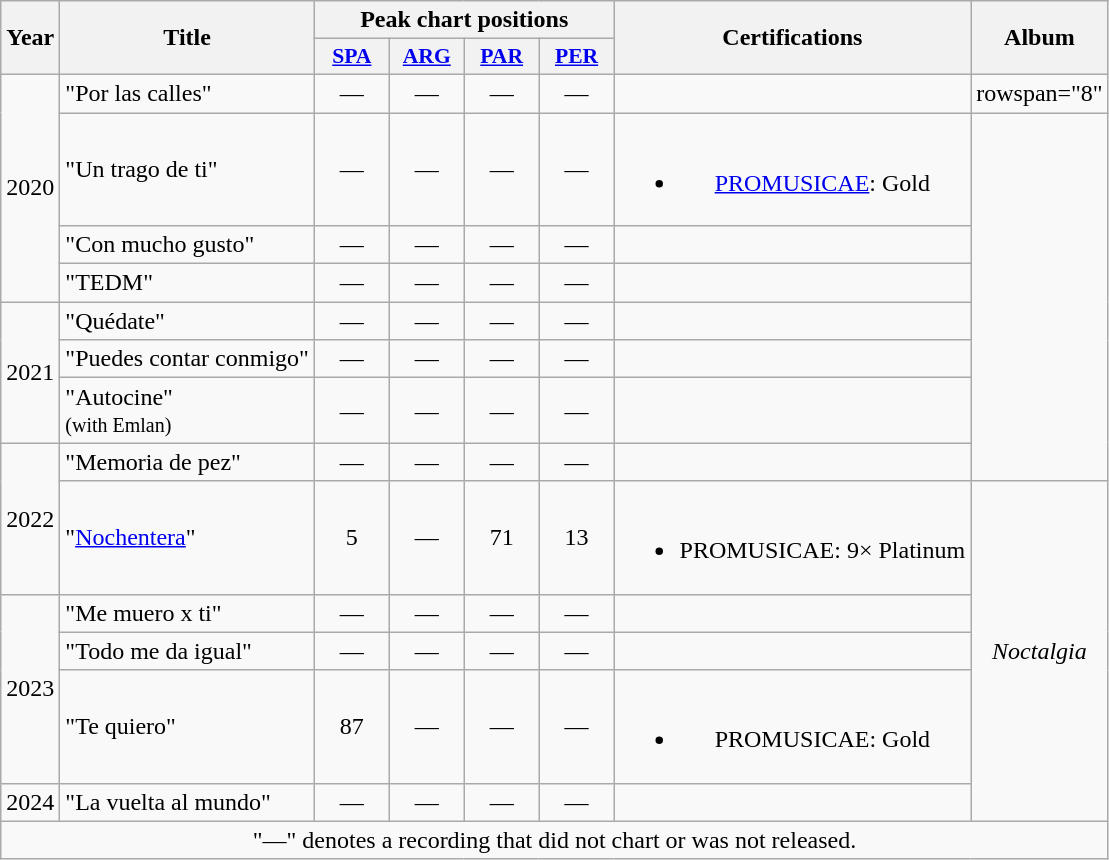<table class="wikitable plainrowheaders" style="text-align:center;">
<tr>
<th scope="col" rowspan="2">Year</th>
<th scope="col" rowspan="2">Title</th>
<th scope="col" colspan="4">Peak chart positions</th>
<th scope="col" rowspan="2">Certifications</th>
<th scope="col" rowspan="2">Album</th>
</tr>
<tr>
<th scope="col" style="width:3em;font-size:90%;"><a href='#'>SPA</a><br></th>
<th scope="col" style="width:3em;font-size:90%;"><a href='#'>ARG</a><br></th>
<th scope="col" style="width:3em;font-size:90%;"><a href='#'>PAR</a><br></th>
<th scope="col" style="width:3em;font-size:90%;"><a href='#'>PER</a><br></th>
</tr>
<tr>
<td rowspan="4">2020</td>
<td align="left">"Por las calles"</td>
<td>—</td>
<td>—</td>
<td>—</td>
<td>—</td>
<td></td>
<td>rowspan="8" </td>
</tr>
<tr>
<td align="left">"Un trago de ti"<br></td>
<td>—</td>
<td>—</td>
<td>—</td>
<td>—</td>
<td><br><ul><li><a href='#'>PROMUSICAE</a>: Gold</li></ul></td>
</tr>
<tr>
<td align="left">"Con mucho gusto"<br></td>
<td>—</td>
<td>—</td>
<td>—</td>
<td>—</td>
<td></td>
</tr>
<tr>
<td align="left">"TEDM"</td>
<td>—</td>
<td>—</td>
<td>—</td>
<td>—</td>
<td></td>
</tr>
<tr>
<td rowspan="3">2021</td>
<td align="left">"Quédate"</td>
<td>—</td>
<td>—</td>
<td>—</td>
<td>—</td>
<td></td>
</tr>
<tr>
<td align="left">"Puedes contar conmigo"</td>
<td>—</td>
<td>—</td>
<td>—</td>
<td>—</td>
<td></td>
</tr>
<tr>
<td align="left">"Autocine"<br><small>(with Emlan)</small></td>
<td>—</td>
<td>—</td>
<td>—</td>
<td>—</td>
<td></td>
</tr>
<tr>
<td rowspan="2">2022</td>
<td align="left">"Memoria de pez"</td>
<td>—</td>
<td>—</td>
<td>—</td>
<td>—</td>
<td></td>
</tr>
<tr>
<td align="left">"<a href='#'>Nochentera</a>"<br></td>
<td>5</td>
<td>—</td>
<td>71</td>
<td>13</td>
<td><br><ul><li>PROMUSICAE: 9× Platinum</li></ul></td>
<td rowspan=5><em>Noctalgia</em></td>
</tr>
<tr>
<td rowspan="3">2023</td>
<td align="left">"Me muero x ti"</td>
<td>—</td>
<td>—</td>
<td>—</td>
<td>—</td>
<td></td>
</tr>
<tr>
<td align="left">"Todo me da igual"</td>
<td>—</td>
<td>—</td>
<td>—</td>
<td>—</td>
<td></td>
</tr>
<tr>
<td align="left">"Te quiero"<br></td>
<td>87</td>
<td>—</td>
<td>—</td>
<td>—</td>
<td><br><ul><li>PROMUSICAE: Gold</li></ul></td>
</tr>
<tr>
<td>2024</td>
<td align="left">"La vuelta al mundo"</td>
<td>—</td>
<td>—</td>
<td>—</td>
<td>—</td>
<td></td>
</tr>
<tr>
<td colspan="8">"—" denotes a recording that did not chart or was not released.</td>
</tr>
</table>
